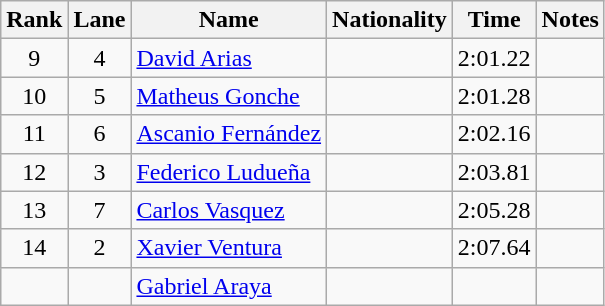<table class="wikitable sortable" style="text-align:center">
<tr>
<th>Rank</th>
<th>Lane</th>
<th>Name</th>
<th>Nationality</th>
<th>Time</th>
<th>Notes</th>
</tr>
<tr>
<td>9</td>
<td>4</td>
<td align="left"><a href='#'>David Arias</a></td>
<td align="left"></td>
<td>2:01.22</td>
<td></td>
</tr>
<tr>
<td>10</td>
<td>5</td>
<td align="left"><a href='#'>Matheus Gonche</a></td>
<td align="left"></td>
<td>2:01.28</td>
<td></td>
</tr>
<tr>
<td>11</td>
<td>6</td>
<td align="left"><a href='#'>Ascanio Fernández</a></td>
<td align="left"></td>
<td>2:02.16</td>
<td></td>
</tr>
<tr>
<td>12</td>
<td>3</td>
<td align="left"><a href='#'>Federico Ludueña</a></td>
<td align="left"></td>
<td>2:03.81</td>
<td></td>
</tr>
<tr>
<td>13</td>
<td>7</td>
<td align="left"><a href='#'>Carlos Vasquez</a></td>
<td align="left"></td>
<td>2:05.28</td>
<td></td>
</tr>
<tr>
<td>14</td>
<td>2</td>
<td align="left"><a href='#'>Xavier Ventura</a></td>
<td align="left"></td>
<td>2:07.64</td>
<td></td>
</tr>
<tr>
<td></td>
<td></td>
<td align="left"><a href='#'>Gabriel Araya</a></td>
<td align="left"></td>
<td></td>
<td></td>
</tr>
</table>
